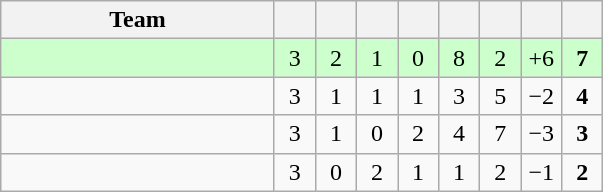<table class="wikitable" style="text-align: center;">
<tr>
<th width=175>Team</th>
<th width=20></th>
<th width=20></th>
<th width=20></th>
<th width=20></th>
<th width=20></th>
<th width=20></th>
<th width=20></th>
<th width=20></th>
</tr>
<tr bgcolor=ccffcc>
<td style="text-align:left;"></td>
<td>3</td>
<td>2</td>
<td>1</td>
<td>0</td>
<td>8</td>
<td>2</td>
<td>+6</td>
<td><strong>7</strong></td>
</tr>
<tr>
<td style="text-align:left;"></td>
<td>3</td>
<td>1</td>
<td>1</td>
<td>1</td>
<td>3</td>
<td>5</td>
<td>−2</td>
<td><strong>4</strong></td>
</tr>
<tr>
<td style="text-align:left;"></td>
<td>3</td>
<td>1</td>
<td>0</td>
<td>2</td>
<td>4</td>
<td>7</td>
<td>−3</td>
<td><strong>3</strong></td>
</tr>
<tr>
<td style="text-align:left;"></td>
<td>3</td>
<td>0</td>
<td>2</td>
<td>1</td>
<td>1</td>
<td>2</td>
<td>−1</td>
<td><strong>2</strong></td>
</tr>
</table>
